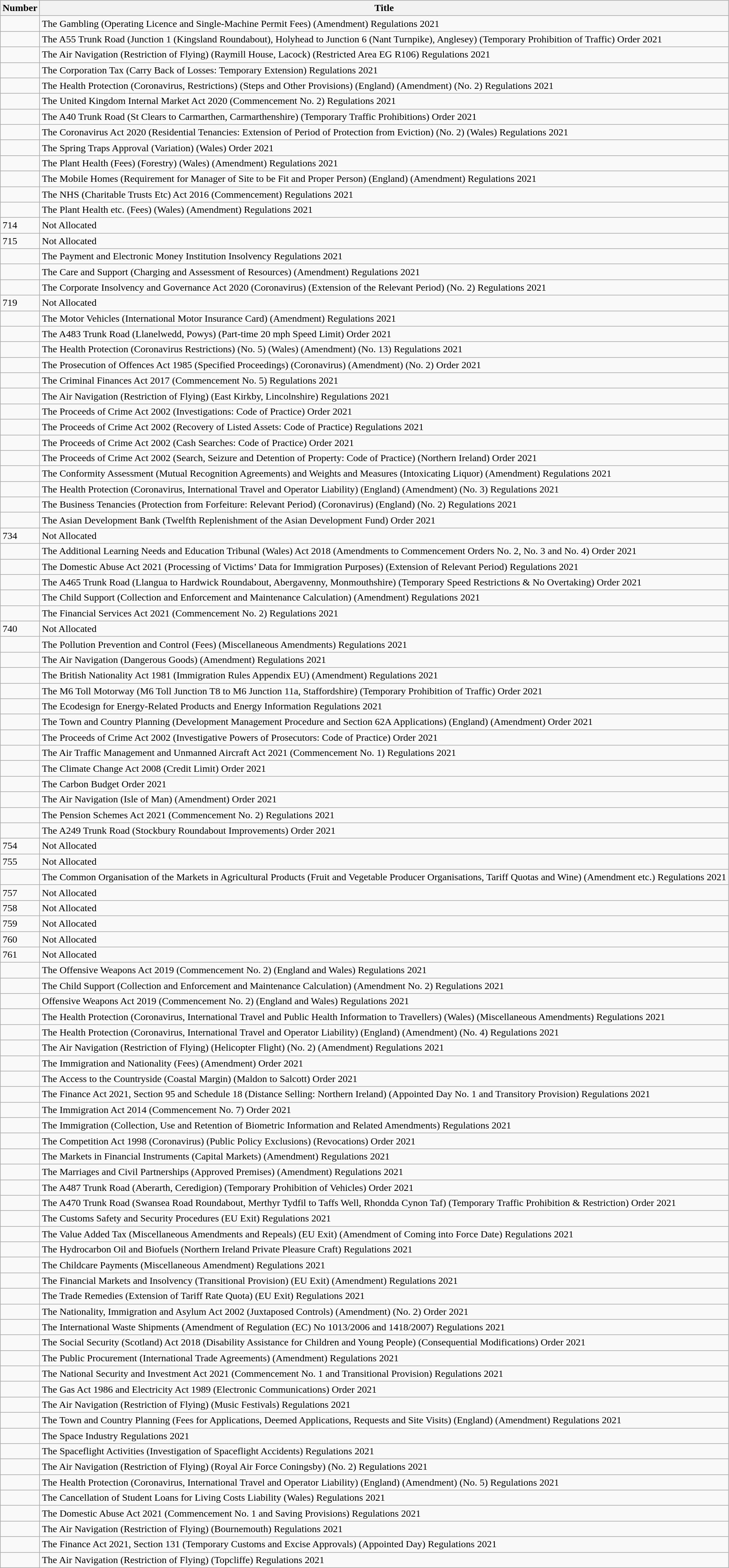<table class="wikitable collapsible">
<tr>
<th>Number</th>
<th>Title</th>
</tr>
<tr>
<td></td>
<td>The Gambling (Operating Licence and Single-Machine Permit Fees) (Amendment) Regulations 2021</td>
</tr>
<tr>
<td></td>
<td>The A55 Trunk Road (Junction 1 (Kingsland Roundabout), Holyhead to Junction 6 (Nant Turnpike), Anglesey) (Temporary Prohibition of Traffic) Order 2021</td>
</tr>
<tr>
<td></td>
<td>The Air Navigation (Restriction of Flying) (Raymill House, Lacock) (Restricted Area EG R106) Regulations 2021</td>
</tr>
<tr>
<td></td>
<td>The Corporation Tax (Carry Back of Losses: Temporary Extension) Regulations 2021</td>
</tr>
<tr>
<td></td>
<td>The Health Protection (Coronavirus, Restrictions) (Steps and Other Provisions) (England) (Amendment) (No. 2) Regulations 2021</td>
</tr>
<tr>
<td></td>
<td>The United Kingdom Internal Market Act 2020 (Commencement No. 2) Regulations 2021</td>
</tr>
<tr>
<td></td>
<td>The A40 Trunk Road (St Clears to Carmarthen, Carmarthenshire) (Temporary Traffic Prohibitions) Order 2021</td>
</tr>
<tr>
<td></td>
<td>The Coronavirus Act 2020 (Residential Tenancies: Extension of Period of Protection from Eviction) (No. 2) (Wales) Regulations 2021</td>
</tr>
<tr>
<td></td>
<td>The Spring Traps Approval (Variation) (Wales) Order 2021</td>
</tr>
<tr>
<td></td>
<td>The Plant Health (Fees) (Forestry) (Wales) (Amendment) Regulations 2021</td>
</tr>
<tr>
<td></td>
<td>The Mobile Homes (Requirement for Manager of Site to be Fit and Proper Person) (England) (Amendment) Regulations 2021</td>
</tr>
<tr>
<td></td>
<td>The NHS (Charitable Trusts Etc) Act 2016 (Commencement) Regulations 2021</td>
</tr>
<tr>
<td></td>
<td>The Plant Health etc. (Fees) (Wales) (Amendment) Regulations 2021</td>
</tr>
<tr>
<td>714</td>
<td>Not Allocated</td>
</tr>
<tr>
<td>715</td>
<td>Not Allocated</td>
</tr>
<tr>
<td></td>
<td>The Payment and Electronic Money Institution Insolvency Regulations 2021</td>
</tr>
<tr>
<td></td>
<td>The Care and Support (Charging and Assessment of Resources) (Amendment) Regulations 2021</td>
</tr>
<tr>
<td></td>
<td>The Corporate Insolvency and Governance Act 2020 (Coronavirus) (Extension of the Relevant Period) (No. 2) Regulations 2021</td>
</tr>
<tr>
<td>719</td>
<td>Not Allocated</td>
</tr>
<tr>
<td></td>
<td>The Motor Vehicles (International Motor Insurance Card) (Amendment) Regulations 2021</td>
</tr>
<tr>
<td></td>
<td>The A483 Trunk Road (Llanelwedd, Powys) (Part-time 20 mph Speed Limit) Order 2021</td>
</tr>
<tr>
<td></td>
<td>The Health Protection (Coronavirus Restrictions) (No. 5) (Wales) (Amendment) (No. 13) Regulations 2021</td>
</tr>
<tr>
<td></td>
<td>The Prosecution of Offences Act 1985 (Specified Proceedings) (Coronavirus) (Amendment) (No. 2) Order 2021</td>
</tr>
<tr>
<td></td>
<td>The Criminal Finances Act 2017 (Commencement No. 5) Regulations 2021</td>
</tr>
<tr>
<td></td>
<td>The Air Navigation (Restriction of Flying) (East Kirkby, Lincolnshire) Regulations 2021</td>
</tr>
<tr>
<td></td>
<td>The Proceeds of Crime Act 2002 (Investigations: Code of Practice) Order 2021</td>
</tr>
<tr>
<td></td>
<td>The Proceeds of Crime Act 2002 (Recovery of Listed Assets: Code of Practice) Regulations 2021</td>
</tr>
<tr>
<td></td>
<td>The Proceeds of Crime Act 2002 (Cash Searches: Code of Practice) Order 2021</td>
</tr>
<tr>
<td></td>
<td>The Proceeds of Crime Act 2002 (Search, Seizure and Detention of Property: Code of Practice) (Northern Ireland) Order 2021</td>
</tr>
<tr>
<td></td>
<td>The Conformity Assessment (Mutual Recognition Agreements) and Weights and Measures (Intoxicating Liquor) (Amendment) Regulations 2021</td>
</tr>
<tr>
<td></td>
<td>The Health Protection (Coronavirus, International Travel and Operator Liability) (England) (Amendment) (No. 3) Regulations 2021</td>
</tr>
<tr>
<td></td>
<td>The Business Tenancies (Protection from Forfeiture: Relevant Period) (Coronavirus) (England) (No. 2) Regulations 2021</td>
</tr>
<tr>
<td></td>
<td>The Asian Development Bank (Twelfth Replenishment of the Asian Development Fund) Order 2021</td>
</tr>
<tr>
<td>734</td>
<td>Not Allocated</td>
</tr>
<tr>
<td></td>
<td>The Additional Learning Needs and Education Tribunal (Wales) Act 2018 (Amendments to Commencement Orders No. 2, No. 3 and No. 4) Order 2021</td>
</tr>
<tr>
<td></td>
<td>The Domestic Abuse Act 2021 (Processing of Victims’ Data for Immigration Purposes) (Extension of Relevant Period) Regulations 2021</td>
</tr>
<tr>
<td></td>
<td>The A465 Trunk Road (Llangua to Hardwick Roundabout, Abergavenny, Monmouthshire) (Temporary Speed Restrictions & No Overtaking) Order 2021</td>
</tr>
<tr>
<td></td>
<td>The Child Support (Collection and Enforcement and Maintenance Calculation) (Amendment) Regulations 2021</td>
</tr>
<tr>
<td></td>
<td>The Financial Services Act 2021 (Commencement No. 2) Regulations 2021</td>
</tr>
<tr>
<td>740</td>
<td>Not Allocated</td>
</tr>
<tr>
<td></td>
<td>The Pollution Prevention and Control (Fees) (Miscellaneous Amendments) Regulations 2021</td>
</tr>
<tr>
<td></td>
<td>The Air Navigation (Dangerous Goods) (Amendment) Regulations 2021</td>
</tr>
<tr>
<td></td>
<td>The British Nationality Act 1981 (Immigration Rules Appendix EU) (Amendment) Regulations 2021</td>
</tr>
<tr>
<td></td>
<td>The M6 Toll Motorway (M6 Toll Junction T8 to M6 Junction 11a, Staffordshire) (Temporary Prohibition of Traffic) Order 2021</td>
</tr>
<tr>
<td></td>
<td>The Ecodesign for Energy-Related Products and Energy Information Regulations 2021</td>
</tr>
<tr>
<td></td>
<td>The Town and Country Planning (Development Management Procedure and Section 62A Applications) (England) (Amendment) Order 2021</td>
</tr>
<tr>
<td></td>
<td>The Proceeds of Crime Act 2002 (Investigative Powers of Prosecutors: Code of Practice) Order 2021</td>
</tr>
<tr>
<td></td>
<td>The Air Traffic Management and Unmanned Aircraft Act 2021 (Commencement No. 1) Regulations 2021</td>
</tr>
<tr>
<td></td>
<td>The Climate Change Act 2008 (Credit Limit) Order 2021</td>
</tr>
<tr>
<td></td>
<td>The Carbon Budget Order 2021</td>
</tr>
<tr>
<td></td>
<td>The Air Navigation (Isle of Man) (Amendment) Order 2021</td>
</tr>
<tr>
<td></td>
<td>The Pension Schemes Act 2021 (Commencement No. 2) Regulations 2021</td>
</tr>
<tr>
<td></td>
<td>The A249 Trunk Road (Stockbury Roundabout Improvements) Order 2021</td>
</tr>
<tr>
<td>754</td>
<td>Not Allocated</td>
</tr>
<tr>
<td>755</td>
<td>Not Allocated</td>
</tr>
<tr>
<td></td>
<td>The Common Organisation of the Markets in Agricultural Products (Fruit and Vegetable Producer Organisations, Tariff Quotas and Wine) (Amendment etc.) Regulations 2021</td>
</tr>
<tr>
<td>757</td>
<td>Not Allocated</td>
</tr>
<tr>
<td>758</td>
<td>Not Allocated</td>
</tr>
<tr>
<td>759</td>
<td>Not Allocated</td>
</tr>
<tr>
<td>760</td>
<td>Not Allocated</td>
</tr>
<tr>
<td>761</td>
<td>Not Allocated</td>
</tr>
<tr>
<td></td>
<td>The Offensive Weapons Act 2019 (Commencement No. 2) (England and Wales) Regulations 2021</td>
</tr>
<tr>
<td></td>
<td>The Child Support (Collection and Enforcement and Maintenance Calculation) (Amendment No. 2) Regulations 2021</td>
</tr>
<tr>
<td></td>
<td>Offensive Weapons Act 2019 (Commencement No. 2) (England and Wales) Regulations 2021</td>
</tr>
<tr>
<td></td>
<td>The Health Protection (Coronavirus, International Travel and Public Health Information to Travellers) (Wales) (Miscellaneous Amendments) Regulations 2021</td>
</tr>
<tr>
<td></td>
<td>The Health Protection (Coronavirus, International Travel and Operator Liability) (England) (Amendment) (No. 4) Regulations 2021</td>
</tr>
<tr>
<td></td>
<td>The Air Navigation (Restriction of Flying) (Helicopter Flight) (No. 2) (Amendment) Regulations 2021</td>
</tr>
<tr>
<td></td>
<td>The Immigration and Nationality (Fees) (Amendment) Order 2021</td>
</tr>
<tr>
<td></td>
<td>The Access to the Countryside (Coastal Margin) (Maldon to Salcott) Order 2021</td>
</tr>
<tr>
<td></td>
<td>The Finance Act 2021, Section 95 and Schedule 18 (Distance Selling: Northern Ireland) (Appointed Day No. 1 and Transitory Provision) Regulations 2021</td>
</tr>
<tr>
<td></td>
<td>The Immigration Act 2014 (Commencement No. 7) Order 2021</td>
</tr>
<tr>
<td></td>
<td>The Immigration (Collection, Use and Retention of Biometric Information and Related Amendments) Regulations 2021</td>
</tr>
<tr>
<td></td>
<td>The Competition Act 1998 (Coronavirus) (Public Policy Exclusions) (Revocations) Order 2021</td>
</tr>
<tr>
<td></td>
<td>The Markets in Financial Instruments (Capital Markets) (Amendment) Regulations 2021</td>
</tr>
<tr>
<td></td>
<td>The Marriages and Civil Partnerships (Approved Premises) (Amendment) Regulations 2021</td>
</tr>
<tr>
<td></td>
<td>The A487 Trunk Road (Aberarth, Ceredigion) (Temporary Prohibition of Vehicles) Order 2021</td>
</tr>
<tr>
<td></td>
<td>The A470 Trunk Road (Swansea Road Roundabout, Merthyr Tydfil to Taffs Well, Rhondda Cynon Taf) (Temporary Traffic Prohibition & Restriction) Order 2021</td>
</tr>
<tr>
<td></td>
<td>The Customs Safety and Security Procedures (EU Exit) Regulations 2021</td>
</tr>
<tr>
<td></td>
<td>The Value Added Tax (Miscellaneous Amendments and Repeals) (EU Exit) (Amendment of Coming into Force Date) Regulations 2021</td>
</tr>
<tr>
<td></td>
<td>The Hydrocarbon Oil and Biofuels (Northern Ireland Private Pleasure Craft) Regulations 2021</td>
</tr>
<tr>
<td></td>
<td>The Childcare Payments (Miscellaneous Amendment) Regulations 2021</td>
</tr>
<tr>
<td></td>
<td>The Financial Markets and Insolvency (Transitional Provision) (EU Exit) (Amendment) Regulations 2021</td>
</tr>
<tr>
<td></td>
<td>The Trade Remedies (Extension of Tariff Rate Quota) (EU Exit) Regulations 2021</td>
</tr>
<tr>
<td></td>
<td>The Nationality, Immigration and Asylum Act 2002 (Juxtaposed Controls) (Amendment) (No. 2) Order 2021</td>
</tr>
<tr>
<td></td>
<td>The International Waste Shipments (Amendment of Regulation (EC) No 1013/2006 and 1418/2007) Regulations 2021</td>
</tr>
<tr>
<td></td>
<td>The Social Security (Scotland) Act 2018 (Disability Assistance for Children and Young People) (Consequential Modifications) Order 2021</td>
</tr>
<tr>
<td></td>
<td>The Public Procurement (International Trade Agreements) (Amendment) Regulations 2021</td>
</tr>
<tr>
<td></td>
<td>The National Security and Investment Act 2021 (Commencement No. 1 and Transitional Provision) Regulations 2021</td>
</tr>
<tr>
<td></td>
<td>The Gas Act 1986 and Electricity Act 1989 (Electronic Communications) Order 2021</td>
</tr>
<tr>
<td></td>
<td>The Air Navigation (Restriction of Flying) (Music Festivals) Regulations 2021</td>
</tr>
<tr>
<td></td>
<td>The Town and Country Planning (Fees for Applications, Deemed Applications, Requests and Site Visits) (England) (Amendment) Regulations 2021</td>
</tr>
<tr>
<td></td>
<td>The Space Industry Regulations 2021</td>
</tr>
<tr>
<td></td>
<td>The Spaceflight Activities (Investigation of Spaceflight Accidents) Regulations 2021</td>
</tr>
<tr>
<td></td>
<td>The Air Navigation (Restriction of Flying) (Royal Air Force Coningsby) (No. 2) Regulations 2021</td>
</tr>
<tr>
<td></td>
<td>The Health Protection (Coronavirus, International Travel and Operator Liability) (England) (Amendment) (No. 5) Regulations 2021</td>
</tr>
<tr>
<td></td>
<td>The Cancellation of Student Loans for Living Costs Liability (Wales) Regulations 2021</td>
</tr>
<tr>
<td></td>
<td>The Domestic Abuse Act 2021 (Commencement No. 1 and Saving Provisions) Regulations 2021</td>
</tr>
<tr>
<td></td>
<td>The Air Navigation (Restriction of Flying) (Bournemouth) Regulations 2021</td>
</tr>
<tr>
<td></td>
<td>The Finance Act 2021, Section 131 (Temporary Customs and Excise Approvals) (Appointed Day) Regulations 2021</td>
</tr>
<tr>
<td></td>
<td>The Air Navigation (Restriction of Flying) (Topcliffe) Regulations 2021</td>
</tr>
</table>
